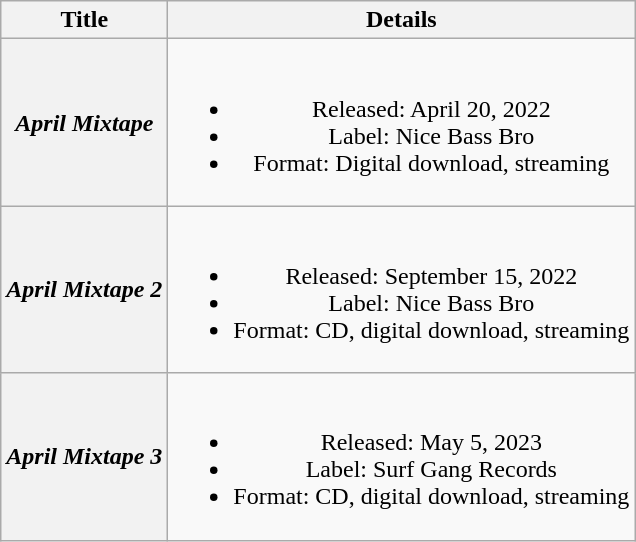<table class="wikitable plainrowheaders" style="text-align:center;">
<tr>
<th scope="col" rowspan="1">Title</th>
<th scope="col" rowspan="1">Details</th>
</tr>
<tr>
<th scope="row"><em>April Mixtape</em></th>
<td><br><ul><li>Released: April 20, 2022</li><li>Label: Nice Bass Bro</li><li>Format: Digital download, streaming</li></ul></td>
</tr>
<tr>
<th scope="row"><em>April Mixtape 2</em></th>
<td><br><ul><li>Released: September 15, 2022</li><li>Label: Nice Bass Bro</li><li>Format: CD, digital download, streaming</li></ul></td>
</tr>
<tr>
<th scope="row"><em>April Mixtape 3</em></th>
<td><br><ul><li>Released: May 5, 2023</li><li>Label: Surf Gang Records</li><li>Format: CD, digital download, streaming</li></ul></td>
</tr>
</table>
